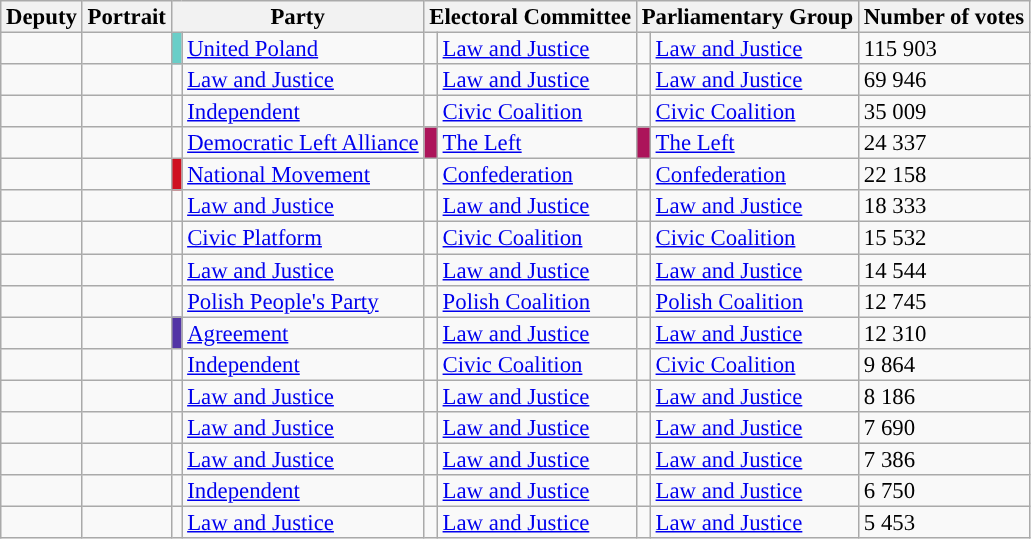<table class="wikitable sortable" style="font-size:95%;line-height:14px;">
<tr>
<th>Deputy</th>
<th>Portrait</th>
<th colspan="2">Party</th>
<th colspan="2">Electoral Committee</th>
<th colspan="2">Parliamentary Group</th>
<th>Number of votes</th>
</tr>
<tr>
<td></td>
<td></td>
<td style="background:#6acec8;"></td>
<td><a href='#'>United Poland</a></td>
<td style="background:"></td>
<td><a href='#'>Law and Justice</a></td>
<td style="background:"></td>
<td><a href='#'>Law and Justice</a></td>
<td>115 903</td>
</tr>
<tr>
<td></td>
<td></td>
<td style="background:"></td>
<td><a href='#'>Law and Justice</a></td>
<td style="background:"></td>
<td><a href='#'>Law and Justice</a></td>
<td style="background:"></td>
<td><a href='#'>Law and Justice</a></td>
<td>69 946</td>
</tr>
<tr>
<td></td>
<td></td>
<td style="background:"></td>
<td><a href='#'>Independent</a></td>
<td style="background:"></td>
<td><a href='#'>Civic Coalition</a></td>
<td style="background:"></td>
<td><a href='#'>Civic Coalition</a></td>
<td>35 009</td>
</tr>
<tr>
<td></td>
<td></td>
<td style="background:"></td>
<td><a href='#'>Democratic Left Alliance</a></td>
<td style="background:#AC145A;"></td>
<td><a href='#'>The Left</a></td>
<td style="background:#AC145A;"></td>
<td><a href='#'>The Left</a></td>
<td>24 337</td>
</tr>
<tr>
<td></td>
<td></td>
<td style="background:#CF1020;"></td>
<td><a href='#'>National Movement</a></td>
<td style="background:"></td>
<td><a href='#'>Confederation</a></td>
<td style="background:"></td>
<td><a href='#'>Confederation</a></td>
<td>22 158</td>
</tr>
<tr>
<td></td>
<td></td>
<td style="background:"></td>
<td><a href='#'>Law and Justice</a></td>
<td style="background:"></td>
<td><a href='#'>Law and Justice</a></td>
<td style="background:"></td>
<td><a href='#'>Law and Justice</a></td>
<td>18 333</td>
</tr>
<tr>
<td></td>
<td></td>
<td style="background:"></td>
<td><a href='#'>Civic Platform</a></td>
<td style="background:"></td>
<td><a href='#'>Civic Coalition</a></td>
<td style="background:"></td>
<td><a href='#'>Civic Coalition</a></td>
<td>15 532</td>
</tr>
<tr>
<td></td>
<td></td>
<td style="background:"></td>
<td><a href='#'>Law and Justice</a></td>
<td style="background:"></td>
<td><a href='#'>Law and Justice</a></td>
<td style="background:"></td>
<td><a href='#'>Law and Justice</a></td>
<td>14 544</td>
</tr>
<tr>
<td></td>
<td></td>
<td style="background:"></td>
<td><a href='#'>Polish People's Party</a></td>
<td style="background:"></td>
<td><a href='#'>Polish Coalition</a></td>
<td style="background:"></td>
<td><a href='#'>Polish Coalition</a></td>
<td>12 745</td>
</tr>
<tr>
<td></td>
<td></td>
<td style="background:#5234A5;"></td>
<td><a href='#'>Agreement</a></td>
<td style="background:"></td>
<td><a href='#'>Law and Justice</a></td>
<td style="background:"></td>
<td><a href='#'>Law and Justice</a></td>
<td>12 310</td>
</tr>
<tr>
<td></td>
<td></td>
<td style="background:"></td>
<td><a href='#'>Independent</a></td>
<td style="background:"></td>
<td><a href='#'>Civic Coalition</a></td>
<td style="background:"></td>
<td><a href='#'>Civic Coalition</a></td>
<td>9 864</td>
</tr>
<tr>
<td></td>
<td></td>
<td style="background:"></td>
<td><a href='#'>Law and Justice</a></td>
<td style="background:"></td>
<td><a href='#'>Law and Justice</a></td>
<td style="background:"></td>
<td><a href='#'>Law and Justice</a></td>
<td>8 186</td>
</tr>
<tr>
<td></td>
<td></td>
<td style="background:"></td>
<td><a href='#'>Law and Justice</a></td>
<td style="background:"></td>
<td><a href='#'>Law and Justice</a></td>
<td style="background:"></td>
<td><a href='#'>Law and Justice</a></td>
<td>7 690</td>
</tr>
<tr>
<td></td>
<td></td>
<td style="background:"></td>
<td><a href='#'>Law and Justice</a></td>
<td style="background:"></td>
<td><a href='#'>Law and Justice</a></td>
<td style="background:"></td>
<td><a href='#'>Law and Justice</a></td>
<td>7 386</td>
</tr>
<tr>
<td></td>
<td></td>
<td style="background:"></td>
<td><a href='#'>Independent</a></td>
<td style="background:"></td>
<td><a href='#'>Law and Justice</a></td>
<td style="background:"></td>
<td><a href='#'>Law and Justice</a></td>
<td>6 750</td>
</tr>
<tr>
<td></td>
<td></td>
<td style="background:"></td>
<td><a href='#'>Law and Justice</a></td>
<td style="background:"></td>
<td><a href='#'>Law and Justice</a></td>
<td style="background:"></td>
<td><a href='#'>Law and Justice</a></td>
<td>5 453</td>
</tr>
</table>
